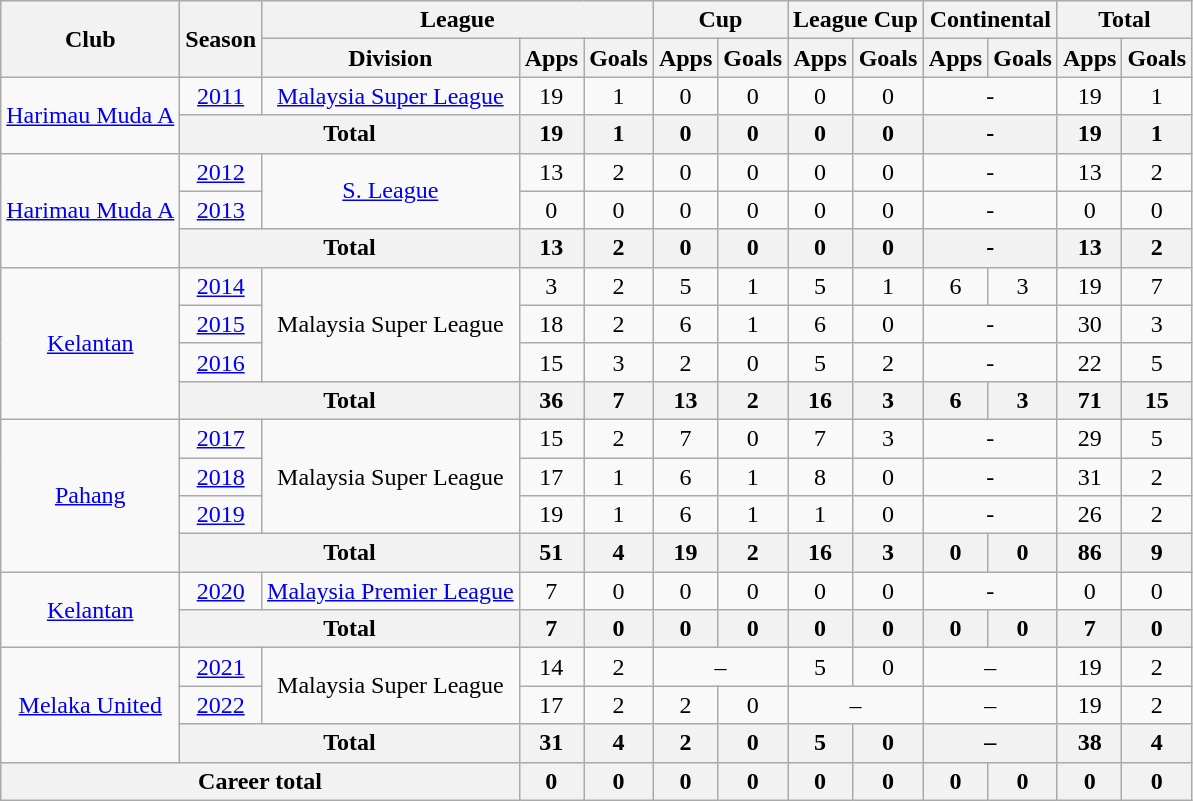<table class="wikitable" style="text-align: center;">
<tr>
<th rowspan="2">Club</th>
<th rowspan="2">Season</th>
<th colspan="3">League</th>
<th colspan="2">Cup</th>
<th colspan="2">League Cup</th>
<th colspan="2">Continental</th>
<th colspan="2">Total</th>
</tr>
<tr>
<th>Division</th>
<th>Apps</th>
<th>Goals</th>
<th>Apps</th>
<th>Goals</th>
<th>Apps</th>
<th>Goals</th>
<th>Apps</th>
<th>Goals</th>
<th>Apps</th>
<th>Goals</th>
</tr>
<tr>
<td rowspan="2" valign="center"><a href='#'>Harimau Muda A</a></td>
<td><a href='#'>2011</a></td>
<td><a href='#'>Malaysia Super League</a></td>
<td>19</td>
<td>1</td>
<td>0</td>
<td>0</td>
<td>0</td>
<td>0</td>
<td colspan="2">-</td>
<td>19</td>
<td>1</td>
</tr>
<tr>
<th colspan=2>Total</th>
<th>19</th>
<th>1</th>
<th>0</th>
<th>0</th>
<th>0</th>
<th>0</th>
<th colspan="2">-</th>
<th>19</th>
<th>1</th>
</tr>
<tr>
<td rowspan="3" valign="center"><a href='#'>Harimau Muda A</a></td>
<td><a href='#'>2012</a></td>
<td rowspan="2" valign="center"><a href='#'>S. League</a></td>
<td>13</td>
<td>2</td>
<td>0</td>
<td>0</td>
<td>0</td>
<td>0</td>
<td colspan="2">-</td>
<td>13</td>
<td>2</td>
</tr>
<tr>
<td><a href='#'>2013</a></td>
<td>0</td>
<td>0</td>
<td>0</td>
<td>0</td>
<td>0</td>
<td>0</td>
<td colspan="2">-</td>
<td>0</td>
<td>0</td>
</tr>
<tr>
<th colspan=2>Total</th>
<th>13</th>
<th>2</th>
<th>0</th>
<th>0</th>
<th>0</th>
<th>0</th>
<th colspan="2">-</th>
<th>13</th>
<th>2</th>
</tr>
<tr>
<td rowspan="4" valign="center"><a href='#'>Kelantan</a></td>
<td><a href='#'>2014</a></td>
<td rowspan=3>Malaysia Super League</td>
<td>3</td>
<td>2</td>
<td>5</td>
<td>1</td>
<td>5</td>
<td>1</td>
<td colspan="1">6</td>
<td>3</td>
<td>19</td>
<td>7</td>
</tr>
<tr>
<td><a href='#'>2015</a></td>
<td>18</td>
<td>2</td>
<td>6</td>
<td>1</td>
<td>6</td>
<td>0</td>
<td colspan="2">-</td>
<td>30</td>
<td>3</td>
</tr>
<tr>
<td><a href='#'>2016</a></td>
<td>15</td>
<td>3</td>
<td>2</td>
<td>0</td>
<td>5</td>
<td>2</td>
<td colspan="2">-</td>
<td>22</td>
<td>5</td>
</tr>
<tr>
<th colspan=2>Total</th>
<th>36</th>
<th>7</th>
<th>13</th>
<th>2</th>
<th>16</th>
<th>3</th>
<th>6</th>
<th>3</th>
<th>71</th>
<th>15</th>
</tr>
<tr>
<td rowspan="4" valign="center"><a href='#'>Pahang</a></td>
<td><a href='#'>2017</a></td>
<td rowspan="3">Malaysia Super League</td>
<td>15</td>
<td>2</td>
<td>7</td>
<td>0</td>
<td>7</td>
<td>3</td>
<td colspan="2">-</td>
<td>29</td>
<td>5</td>
</tr>
<tr>
<td><a href='#'>2018</a></td>
<td>17</td>
<td>1</td>
<td>6</td>
<td>1</td>
<td>8</td>
<td>0</td>
<td colspan="2">-</td>
<td>31</td>
<td>2</td>
</tr>
<tr>
<td><a href='#'>2019</a></td>
<td>19</td>
<td>1</td>
<td>6</td>
<td>1</td>
<td>1</td>
<td>0</td>
<td colspan="2">-</td>
<td>26</td>
<td>2</td>
</tr>
<tr>
<th colspan=2>Total</th>
<th>51</th>
<th>4</th>
<th>19</th>
<th>2</th>
<th>16</th>
<th>3</th>
<th>0</th>
<th>0</th>
<th>86</th>
<th>9</th>
</tr>
<tr>
<td rowspan="2" valign="center"><a href='#'>Kelantan</a></td>
<td><a href='#'>2020</a></td>
<td rowspan="1"><a href='#'>Malaysia Premier League</a></td>
<td>7</td>
<td>0</td>
<td>0</td>
<td>0</td>
<td>0</td>
<td>0</td>
<td colspan="2">-</td>
<td>0</td>
<td>0</td>
</tr>
<tr>
<th colspan=2>Total</th>
<th>7</th>
<th>0</th>
<th>0</th>
<th>0</th>
<th>0</th>
<th>0</th>
<th>0</th>
<th>0</th>
<th>7</th>
<th>0</th>
</tr>
<tr>
<td rowspan="3" valign="center"><a href='#'>Melaka United</a></td>
<td><a href='#'>2021</a></td>
<td rowspan="2">Malaysia Super League</td>
<td>14</td>
<td>2</td>
<td colspan="2">–</td>
<td>5</td>
<td>0</td>
<td colspan="2">–</td>
<td>19</td>
<td>2</td>
</tr>
<tr>
<td><a href='#'>2022</a></td>
<td>17</td>
<td>2</td>
<td>2</td>
<td>0</td>
<td colspan="2">–</td>
<td colspan="2">–</td>
<td>19</td>
<td>2</td>
</tr>
<tr>
<th colspan=2>Total</th>
<th>31</th>
<th>4</th>
<th>2</th>
<th>0</th>
<th>5</th>
<th>0</th>
<th colspan="2">–</th>
<th>38</th>
<th>4</th>
</tr>
<tr>
<th colspan=3>Career total</th>
<th>0</th>
<th>0</th>
<th>0</th>
<th>0</th>
<th>0</th>
<th>0</th>
<th>0</th>
<th>0</th>
<th>0</th>
<th>0</th>
</tr>
</table>
